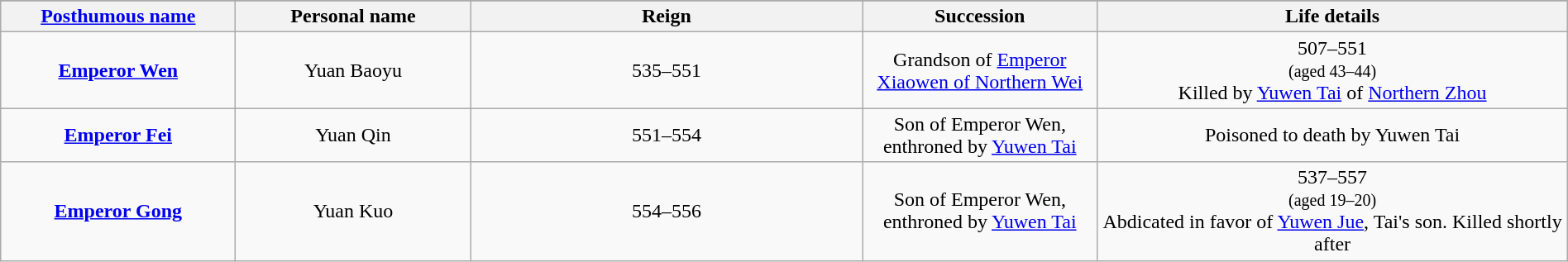<table class="wikitable plainrowheaders" style="text-align:center; width:100%;">
<tr>
</tr>
<tr>
<th scope="col" width="15%"><a href='#'>Posthumous name</a></th>
<th scope="col" width="15%">Personal name</th>
<th scope="col" width="25%">Reign</th>
<th scope="col" width="15%">Succession</th>
<th scope="col" width="30%">Life details</th>
</tr>
<tr>
<td><strong><a href='#'>Emperor Wen</a></strong><br></td>
<td>Yuan Baoyu<br></td>
<td>535–551<br><small></small></td>
<td>Grandson of <a href='#'>Emperor Xiaowen of Northern Wei</a></td>
<td>507–551<br><small>(aged 43–44)</small><br>Killed by <a href='#'>Yuwen Tai</a> of <a href='#'>Northern Zhou</a></td>
</tr>
<tr>
<td><strong><a href='#'>Emperor Fei</a></strong><br></td>
<td>Yuan Qin<br></td>
<td>551–554</td>
<td>Son of Emperor Wen, enthroned by <a href='#'>Yuwen Tai</a></td>
<td>Poisoned to death by Yuwen Tai</td>
</tr>
<tr>
<td><strong><a href='#'>Emperor Gong</a></strong><br></td>
<td>Yuan Kuo<br></td>
<td>554–556</td>
<td>Son of Emperor Wen, enthroned by <a href='#'>Yuwen Tai</a></td>
<td>537–557<br><small>(aged 19–20)</small><br>Abdicated in favor of <a href='#'>Yuwen Jue</a>, Tai's son. Killed shortly after</td>
</tr>
</table>
